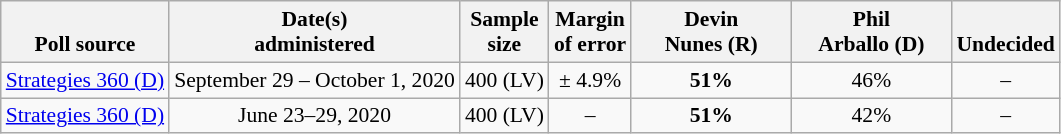<table class="wikitable" style="text-align:center;font-size:90%">
<tr valign=bottom>
<th>Poll source</th>
<th>Date(s)<br>administered</th>
<th>Sample<br>size</th>
<th>Margin<br>of error</th>
<th style="width:100px;">Devin<br>Nunes (R)</th>
<th style="width:100px;">Phil<br>Arballo (D)</th>
<th>Undecided</th>
</tr>
<tr>
<td style="text-align:left;"><a href='#'>Strategies 360 (D)</a></td>
<td>September 29 – October 1, 2020</td>
<td>400 (LV)</td>
<td>± 4.9%</td>
<td><strong>51%</strong></td>
<td>46%</td>
<td>–</td>
</tr>
<tr>
<td style="text-align:left;"><a href='#'>Strategies 360 (D)</a></td>
<td>June 23–29, 2020</td>
<td>400 (LV)</td>
<td>–</td>
<td><strong>51%</strong></td>
<td>42%</td>
<td>–</td>
</tr>
</table>
